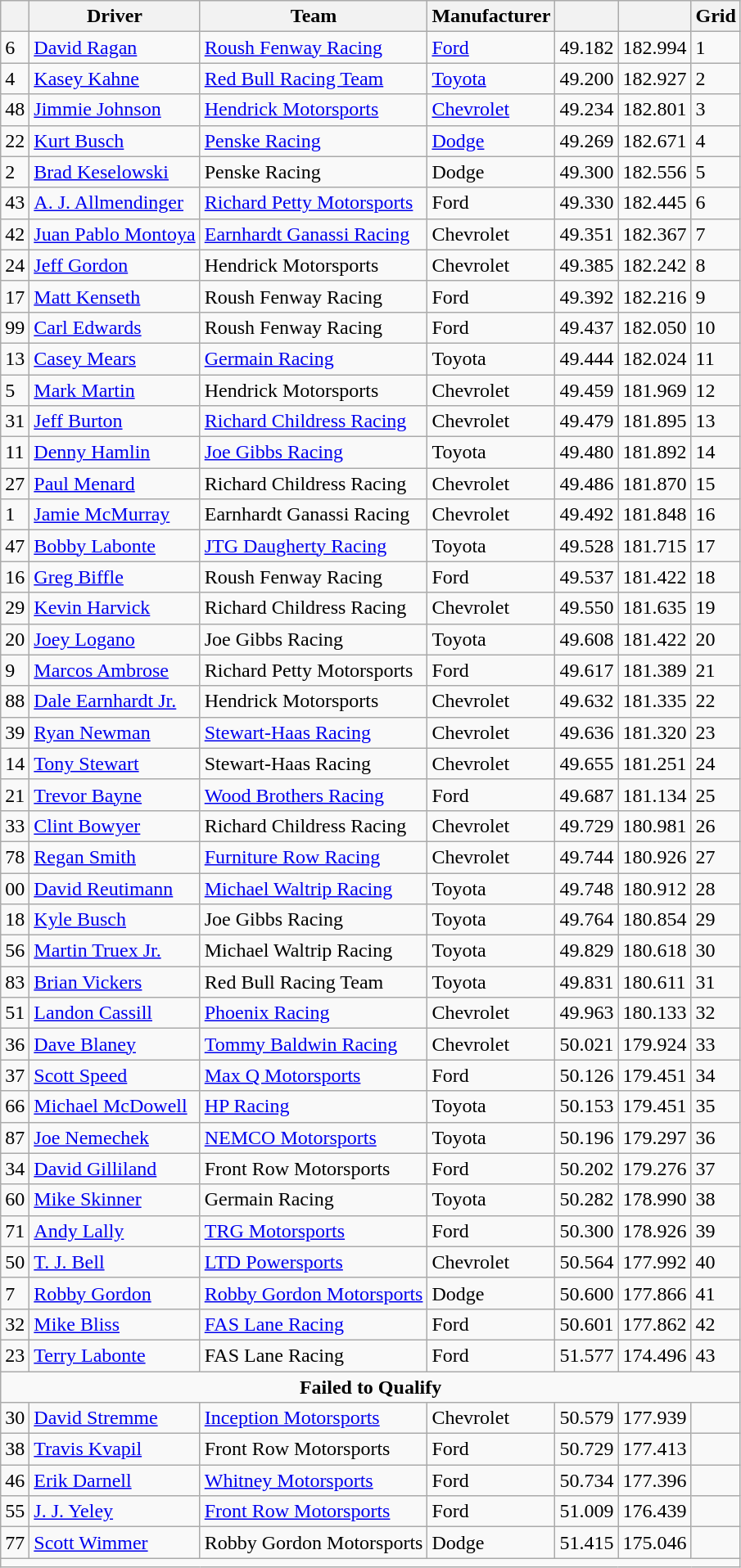<table class="wikitable">
<tr>
<th></th>
<th>Driver</th>
<th>Team</th>
<th>Manufacturer</th>
<th></th>
<th></th>
<th>Grid</th>
</tr>
<tr>
<td>6</td>
<td><a href='#'>David Ragan</a></td>
<td><a href='#'>Roush Fenway Racing</a></td>
<td><a href='#'>Ford</a></td>
<td>49.182</td>
<td>182.994</td>
<td>1</td>
</tr>
<tr>
<td>4</td>
<td><a href='#'>Kasey Kahne</a></td>
<td><a href='#'>Red Bull Racing Team</a></td>
<td><a href='#'>Toyota</a></td>
<td>49.200</td>
<td>182.927</td>
<td>2</td>
</tr>
<tr>
<td>48</td>
<td><a href='#'>Jimmie Johnson</a></td>
<td><a href='#'>Hendrick Motorsports</a></td>
<td><a href='#'>Chevrolet</a></td>
<td>49.234</td>
<td>182.801</td>
<td>3</td>
</tr>
<tr>
<td>22</td>
<td><a href='#'>Kurt Busch</a></td>
<td><a href='#'>Penske Racing</a></td>
<td><a href='#'>Dodge</a></td>
<td>49.269</td>
<td>182.671</td>
<td>4</td>
</tr>
<tr>
<td>2</td>
<td><a href='#'>Brad Keselowski</a></td>
<td>Penske Racing</td>
<td>Dodge</td>
<td>49.300</td>
<td>182.556</td>
<td>5</td>
</tr>
<tr>
<td>43</td>
<td><a href='#'>A. J. Allmendinger</a></td>
<td><a href='#'>Richard Petty Motorsports</a></td>
<td>Ford</td>
<td>49.330</td>
<td>182.445</td>
<td>6</td>
</tr>
<tr>
<td>42</td>
<td><a href='#'>Juan Pablo Montoya</a></td>
<td><a href='#'>Earnhardt Ganassi Racing</a></td>
<td>Chevrolet</td>
<td>49.351</td>
<td>182.367</td>
<td>7</td>
</tr>
<tr>
<td>24</td>
<td><a href='#'>Jeff Gordon</a></td>
<td>Hendrick Motorsports</td>
<td>Chevrolet</td>
<td>49.385</td>
<td>182.242</td>
<td>8</td>
</tr>
<tr>
<td>17</td>
<td><a href='#'>Matt Kenseth</a></td>
<td>Roush Fenway Racing</td>
<td>Ford</td>
<td>49.392</td>
<td>182.216</td>
<td>9</td>
</tr>
<tr>
<td>99</td>
<td><a href='#'>Carl Edwards</a></td>
<td>Roush Fenway Racing</td>
<td>Ford</td>
<td>49.437</td>
<td>182.050</td>
<td>10</td>
</tr>
<tr>
<td>13</td>
<td><a href='#'>Casey Mears</a></td>
<td><a href='#'>Germain Racing</a></td>
<td>Toyota</td>
<td>49.444</td>
<td>182.024</td>
<td>11</td>
</tr>
<tr>
<td>5</td>
<td><a href='#'>Mark Martin</a></td>
<td>Hendrick Motorsports</td>
<td>Chevrolet</td>
<td>49.459</td>
<td>181.969</td>
<td>12</td>
</tr>
<tr>
<td>31</td>
<td><a href='#'>Jeff Burton</a></td>
<td><a href='#'>Richard Childress Racing</a></td>
<td>Chevrolet</td>
<td>49.479</td>
<td>181.895</td>
<td>13</td>
</tr>
<tr>
<td>11</td>
<td><a href='#'>Denny Hamlin</a></td>
<td><a href='#'>Joe Gibbs Racing</a></td>
<td>Toyota</td>
<td>49.480</td>
<td>181.892</td>
<td>14</td>
</tr>
<tr>
<td>27</td>
<td><a href='#'>Paul Menard</a></td>
<td>Richard Childress Racing</td>
<td>Chevrolet</td>
<td>49.486</td>
<td>181.870</td>
<td>15</td>
</tr>
<tr>
<td>1</td>
<td><a href='#'>Jamie McMurray</a></td>
<td>Earnhardt Ganassi Racing</td>
<td>Chevrolet</td>
<td>49.492</td>
<td>181.848</td>
<td>16</td>
</tr>
<tr>
<td>47</td>
<td><a href='#'>Bobby Labonte</a></td>
<td><a href='#'>JTG Daugherty Racing</a></td>
<td>Toyota</td>
<td>49.528</td>
<td>181.715</td>
<td>17</td>
</tr>
<tr>
<td>16</td>
<td><a href='#'>Greg Biffle</a></td>
<td>Roush Fenway Racing</td>
<td>Ford</td>
<td>49.537</td>
<td>181.422</td>
<td>18</td>
</tr>
<tr>
<td>29</td>
<td><a href='#'>Kevin Harvick</a></td>
<td>Richard Childress Racing</td>
<td>Chevrolet</td>
<td>49.550</td>
<td>181.635</td>
<td>19</td>
</tr>
<tr>
<td>20</td>
<td><a href='#'>Joey Logano</a></td>
<td>Joe Gibbs Racing</td>
<td>Toyota</td>
<td>49.608</td>
<td>181.422</td>
<td>20</td>
</tr>
<tr>
<td>9</td>
<td><a href='#'>Marcos Ambrose</a></td>
<td>Richard Petty Motorsports</td>
<td>Ford</td>
<td>49.617</td>
<td>181.389</td>
<td>21</td>
</tr>
<tr>
<td>88</td>
<td><a href='#'>Dale Earnhardt Jr.</a></td>
<td>Hendrick Motorsports</td>
<td>Chevrolet</td>
<td>49.632</td>
<td>181.335</td>
<td>22</td>
</tr>
<tr>
<td>39</td>
<td><a href='#'>Ryan Newman</a></td>
<td><a href='#'>Stewart-Haas Racing</a></td>
<td>Chevrolet</td>
<td>49.636</td>
<td>181.320</td>
<td>23</td>
</tr>
<tr>
<td>14</td>
<td><a href='#'>Tony Stewart</a></td>
<td>Stewart-Haas Racing</td>
<td>Chevrolet</td>
<td>49.655</td>
<td>181.251</td>
<td>24</td>
</tr>
<tr>
<td>21</td>
<td><a href='#'>Trevor Bayne</a></td>
<td><a href='#'>Wood Brothers Racing</a></td>
<td>Ford</td>
<td>49.687</td>
<td>181.134</td>
<td>25</td>
</tr>
<tr>
<td>33</td>
<td><a href='#'>Clint Bowyer</a></td>
<td>Richard Childress Racing</td>
<td>Chevrolet</td>
<td>49.729</td>
<td>180.981</td>
<td>26</td>
</tr>
<tr>
<td>78</td>
<td><a href='#'>Regan Smith</a></td>
<td><a href='#'>Furniture Row Racing</a></td>
<td>Chevrolet</td>
<td>49.744</td>
<td>180.926</td>
<td>27</td>
</tr>
<tr>
<td>00</td>
<td><a href='#'>David Reutimann</a></td>
<td><a href='#'>Michael Waltrip Racing</a></td>
<td>Toyota</td>
<td>49.748</td>
<td>180.912</td>
<td>28</td>
</tr>
<tr>
<td>18</td>
<td><a href='#'>Kyle Busch</a></td>
<td>Joe Gibbs Racing</td>
<td>Toyota</td>
<td>49.764</td>
<td>180.854</td>
<td>29</td>
</tr>
<tr>
<td>56</td>
<td><a href='#'>Martin Truex Jr.</a></td>
<td>Michael Waltrip Racing</td>
<td>Toyota</td>
<td>49.829</td>
<td>180.618</td>
<td>30</td>
</tr>
<tr>
<td>83</td>
<td><a href='#'>Brian Vickers</a></td>
<td>Red Bull Racing Team</td>
<td>Toyota</td>
<td>49.831</td>
<td>180.611</td>
<td>31</td>
</tr>
<tr>
<td>51</td>
<td><a href='#'>Landon Cassill</a></td>
<td><a href='#'>Phoenix Racing</a></td>
<td>Chevrolet</td>
<td>49.963</td>
<td>180.133</td>
<td>32</td>
</tr>
<tr>
<td>36</td>
<td><a href='#'>Dave Blaney</a></td>
<td><a href='#'>Tommy Baldwin Racing</a></td>
<td>Chevrolet</td>
<td>50.021</td>
<td>179.924</td>
<td>33</td>
</tr>
<tr>
<td>37</td>
<td><a href='#'>Scott Speed</a></td>
<td><a href='#'>Max Q Motorsports</a></td>
<td>Ford</td>
<td>50.126</td>
<td>179.451</td>
<td>34</td>
</tr>
<tr>
<td>66</td>
<td><a href='#'>Michael McDowell</a></td>
<td><a href='#'>HP Racing</a></td>
<td>Toyota</td>
<td>50.153</td>
<td>179.451</td>
<td>35</td>
</tr>
<tr>
<td>87</td>
<td><a href='#'>Joe Nemechek</a></td>
<td><a href='#'>NEMCO Motorsports</a></td>
<td>Toyota</td>
<td>50.196</td>
<td>179.297</td>
<td>36</td>
</tr>
<tr>
<td>34</td>
<td><a href='#'>David Gilliland</a></td>
<td>Front Row Motorsports</td>
<td>Ford</td>
<td>50.202</td>
<td>179.276</td>
<td>37</td>
</tr>
<tr>
<td>60</td>
<td><a href='#'>Mike Skinner</a></td>
<td>Germain Racing</td>
<td>Toyota</td>
<td>50.282</td>
<td>178.990</td>
<td>38</td>
</tr>
<tr>
<td>71</td>
<td><a href='#'>Andy Lally</a></td>
<td><a href='#'>TRG Motorsports</a></td>
<td>Ford</td>
<td>50.300</td>
<td>178.926</td>
<td>39</td>
</tr>
<tr>
<td>50</td>
<td><a href='#'>T. J. Bell</a></td>
<td><a href='#'>LTD Powersports</a></td>
<td>Chevrolet</td>
<td>50.564</td>
<td>177.992</td>
<td>40</td>
</tr>
<tr>
<td>7</td>
<td><a href='#'>Robby Gordon</a></td>
<td><a href='#'>Robby Gordon Motorsports</a></td>
<td>Dodge</td>
<td>50.600</td>
<td>177.866</td>
<td>41</td>
</tr>
<tr>
<td>32</td>
<td><a href='#'>Mike Bliss</a></td>
<td><a href='#'>FAS Lane Racing</a></td>
<td>Ford</td>
<td>50.601</td>
<td>177.862</td>
<td>42</td>
</tr>
<tr>
<td>23</td>
<td><a href='#'>Terry Labonte</a><small></small></td>
<td>FAS Lane Racing</td>
<td>Ford</td>
<td>51.577</td>
<td>174.496</td>
<td>43</td>
</tr>
<tr>
<td colspan="7" style="text-align:center;"><strong>Failed to Qualify</strong></td>
</tr>
<tr>
<td>30</td>
<td><a href='#'>David Stremme</a></td>
<td><a href='#'>Inception Motorsports</a></td>
<td>Chevrolet</td>
<td>50.579</td>
<td>177.939</td>
<td></td>
</tr>
<tr>
<td>38</td>
<td><a href='#'>Travis Kvapil</a></td>
<td>Front Row Motorsports</td>
<td>Ford</td>
<td>50.729</td>
<td>177.413</td>
<td></td>
</tr>
<tr>
<td>46</td>
<td><a href='#'>Erik Darnell</a></td>
<td><a href='#'>Whitney Motorsports</a></td>
<td>Ford</td>
<td>50.734</td>
<td>177.396</td>
<td></td>
</tr>
<tr>
<td>55</td>
<td><a href='#'>J. J. Yeley</a></td>
<td><a href='#'>Front Row Motorsports</a></td>
<td>Ford</td>
<td>51.009</td>
<td>176.439</td>
<td></td>
</tr>
<tr>
<td>77</td>
<td><a href='#'>Scott Wimmer</a></td>
<td>Robby Gordon Motorsports</td>
<td>Dodge</td>
<td>51.415</td>
<td>175.046</td>
<td></td>
</tr>
<tr>
<td colspan="8"></td>
</tr>
</table>
